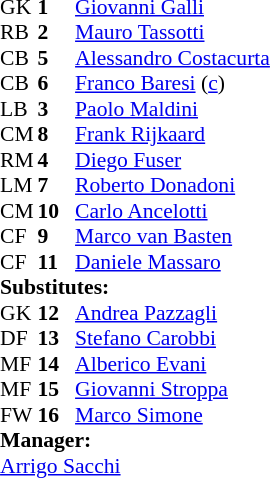<table style="font-size:90%; margin:0.2em auto;" cellspacing="0" cellpadding="0">
<tr>
<th width="25"></th>
<th width="25"></th>
</tr>
<tr>
<td>GK</td>
<td><strong>1</strong></td>
<td> <a href='#'>Giovanni Galli</a></td>
</tr>
<tr>
<td>RB</td>
<td><strong>2</strong></td>
<td> <a href='#'>Mauro Tassotti</a></td>
</tr>
<tr>
<td>CB</td>
<td><strong>5</strong></td>
<td> <a href='#'>Alessandro Costacurta</a></td>
</tr>
<tr>
<td>CB</td>
<td><strong>6</strong></td>
<td> <a href='#'>Franco Baresi</a> (<a href='#'>c</a>)</td>
</tr>
<tr>
<td>LB</td>
<td><strong>3</strong></td>
<td> <a href='#'>Paolo Maldini</a></td>
</tr>
<tr>
<td>CM</td>
<td><strong>8</strong></td>
<td> <a href='#'>Frank Rijkaard</a></td>
</tr>
<tr>
<td>RM</td>
<td><strong>4</strong></td>
<td> <a href='#'>Diego Fuser</a></td>
<td></td>
<td></td>
</tr>
<tr>
<td>LM</td>
<td><strong>7</strong></td>
<td> <a href='#'>Roberto Donadoni</a></td>
</tr>
<tr>
<td>CM</td>
<td><strong>10</strong></td>
<td> <a href='#'>Carlo Ancelotti</a></td>
</tr>
<tr>
<td>CF</td>
<td><strong>9</strong></td>
<td> <a href='#'>Marco van Basten</a></td>
</tr>
<tr>
<td>CF</td>
<td><strong>11</strong></td>
<td> <a href='#'>Daniele Massaro</a></td>
<td></td>
<td></td>
</tr>
<tr>
<td colspan=3><strong>Substitutes:</strong></td>
</tr>
<tr>
<td>GK</td>
<td><strong>12</strong></td>
<td> <a href='#'>Andrea Pazzagli</a></td>
</tr>
<tr>
<td>DF</td>
<td><strong>13</strong></td>
<td> <a href='#'>Stefano Carobbi</a></td>
</tr>
<tr>
<td>MF</td>
<td><strong>14</strong></td>
<td> <a href='#'>Alberico Evani</a></td>
<td></td>
<td></td>
</tr>
<tr>
<td>MF</td>
<td><strong>15</strong></td>
<td> <a href='#'>Giovanni Stroppa</a></td>
</tr>
<tr>
<td>FW</td>
<td><strong>16</strong></td>
<td> <a href='#'>Marco Simone</a></td>
<td></td>
<td></td>
</tr>
<tr>
<td colspan=3><strong>Manager:</strong></td>
</tr>
<tr>
<td colspan=4> <a href='#'>Arrigo Sacchi</a></td>
</tr>
</table>
